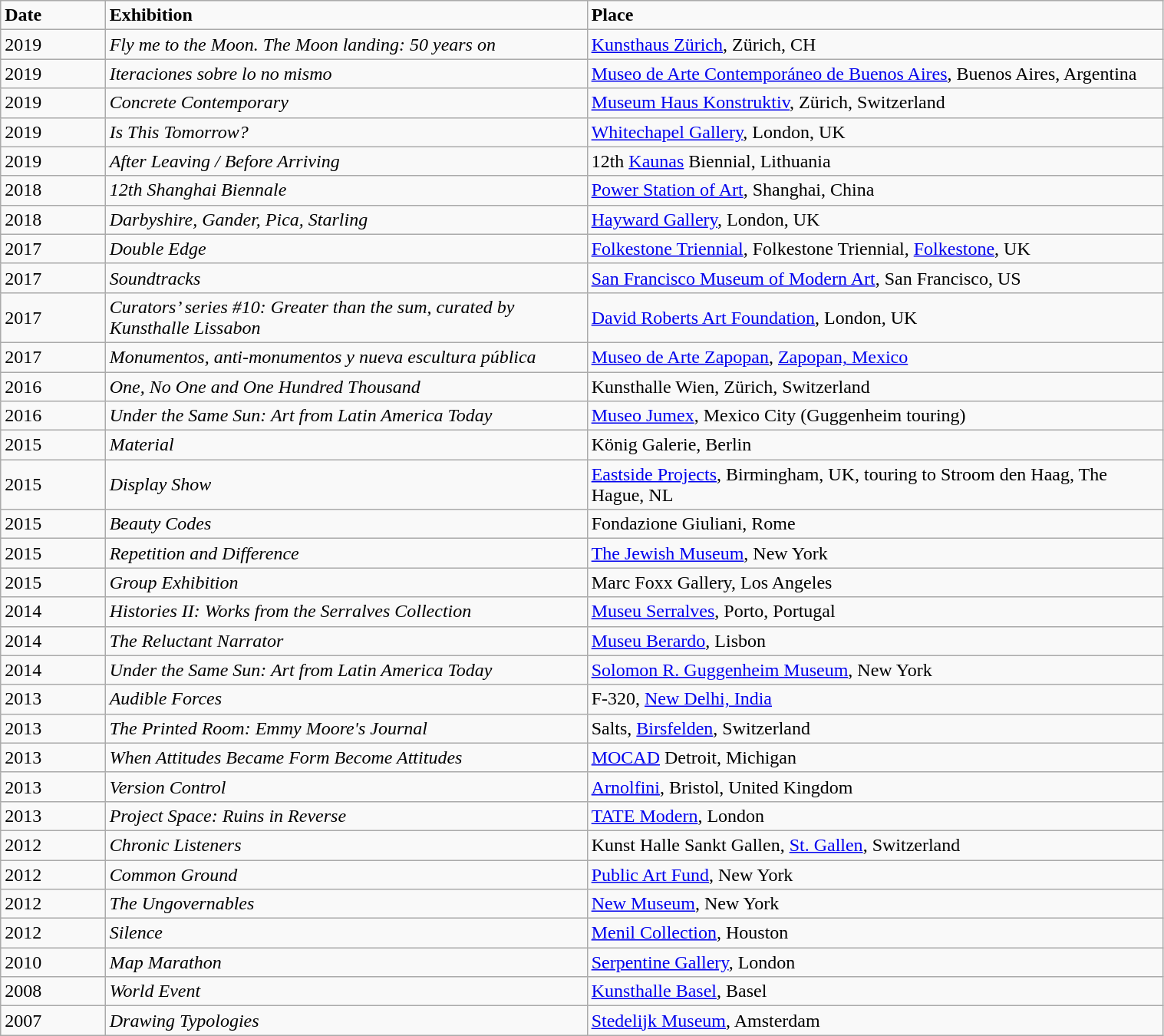<table class="wikitable" style="width:80%;">
<tr>
<td style="width: 50pt;"><strong>Date</strong></td>
<td style="width: 250pt;"><strong>Exhibition</strong></td>
<td style="width: 300pt;"><strong>Place</strong></td>
</tr>
<tr>
<td>2019</td>
<td><em>Fly me to the Moon. The Moon landing: 50 years on</em></td>
<td><a href='#'>Kunsthaus Zürich</a>, Zürich, CH</td>
</tr>
<tr>
<td>2019</td>
<td><em>Iteraciones sobre lo no mismo</em></td>
<td><a href='#'>Museo de Arte Contemporáneo de Buenos Aires</a>, Buenos Aires, Argentina</td>
</tr>
<tr>
<td>2019</td>
<td><em>Concrete Contemporary</em></td>
<td><a href='#'>Museum Haus Konstruktiv</a>, Zürich, Switzerland</td>
</tr>
<tr>
<td>2019</td>
<td><em>Is This Tomorrow?</em></td>
<td><a href='#'>Whitechapel Gallery</a>, London, UK</td>
</tr>
<tr>
<td>2019</td>
<td><em>After Leaving / Before Arriving</em></td>
<td>12th <a href='#'>Kaunas</a> Biennial, Lithuania</td>
</tr>
<tr>
<td>2018</td>
<td><em>12th Shanghai Biennale</em></td>
<td><a href='#'>Power Station of Art</a>, Shanghai, China</td>
</tr>
<tr>
<td>2018</td>
<td><em>Darbyshire, Gander, Pica, Starling</em></td>
<td><a href='#'>Hayward Gallery</a>, London, UK</td>
</tr>
<tr>
<td>2017</td>
<td><em>Double Edge</em></td>
<td><a href='#'>Folkestone Triennial</a>, Folkestone Triennial, <a href='#'>Folkestone</a>, UK</td>
</tr>
<tr>
<td>2017</td>
<td><em>Soundtracks</em></td>
<td><a href='#'>San Francisco Museum of Modern Art</a>, San Francisco, US</td>
</tr>
<tr>
<td>2017</td>
<td><em>Curators’ series #10: Greater than the sum, curated by Kunsthalle Lissabon</em></td>
<td><a href='#'>David Roberts Art Foundation</a>, London, UK</td>
</tr>
<tr>
<td>2017</td>
<td><em>Monumentos, anti-monumentos y nueva escultura pública</em></td>
<td><a href='#'>Museo de Arte Zapopan</a>, <a href='#'>Zapopan, Mexico</a></td>
</tr>
<tr>
<td>2016</td>
<td><em>One, No One and One Hundred Thousand</em></td>
<td>Kunsthalle Wien, Zürich, Switzerland</td>
</tr>
<tr>
<td>2016</td>
<td><em>Under the Same Sun: Art from Latin America Today</em></td>
<td><a href='#'>Museo Jumex</a>, Mexico City (Guggenheim touring)</td>
</tr>
<tr>
<td>2015</td>
<td><em>Material</em></td>
<td>König Galerie, Berlin</td>
</tr>
<tr>
<td>2015</td>
<td><em>Display Show</em></td>
<td><a href='#'>Eastside Projects</a>, Birmingham, UK, touring to Stroom den Haag, The Hague, NL</td>
</tr>
<tr>
<td>2015</td>
<td><em>Beauty Codes</em></td>
<td>Fondazione Giuliani, Rome</td>
</tr>
<tr>
<td>2015</td>
<td><em>Repetition and Difference</em></td>
<td><a href='#'>The Jewish Museum</a>, New York</td>
</tr>
<tr>
<td>2015</td>
<td><em>Group Exhibition</em></td>
<td>Marc Foxx Gallery, Los Angeles</td>
</tr>
<tr>
<td>2014</td>
<td><em>Histories II: Works from the Serralves Collection</em></td>
<td><a href='#'>Museu Serralves</a>, Porto, Portugal</td>
</tr>
<tr>
<td>2014</td>
<td><em>The Reluctant Narrator</em> </td>
<td><a href='#'>Museu Berardo</a>, Lisbon</td>
</tr>
<tr>
<td>2014</td>
<td><em>Under the Same Sun: Art from Latin America Today</em></td>
<td><a href='#'>Solomon R. Guggenheim Museum</a>, New York</td>
</tr>
<tr>
<td>2013</td>
<td><em>Audible Forces</em></td>
<td>F-320, <a href='#'>New Delhi, India</a></td>
</tr>
<tr>
<td>2013</td>
<td><em>The Printed Room: Emmy Moore's Journal</em></td>
<td>Salts, <a href='#'>Birsfelden</a>, Switzerland</td>
</tr>
<tr>
<td>2013</td>
<td><em>When Attitudes Became Form Become Attitudes</em></td>
<td><a href='#'>MOCAD</a> Detroit, Michigan</td>
</tr>
<tr>
<td>2013</td>
<td><em>Version Control</em></td>
<td><a href='#'>Arnolfini</a>, Bristol, United Kingdom</td>
</tr>
<tr>
<td>2013</td>
<td><em>Project Space: Ruins in Reverse</em></td>
<td><a href='#'>TATE Modern</a>, London</td>
</tr>
<tr>
<td>2012</td>
<td><em>Chronic Listeners</em></td>
<td>Kunst Halle Sankt Gallen, <a href='#'>St. Gallen</a>, Switzerland</td>
</tr>
<tr>
<td>2012</td>
<td><em>Common Ground</em></td>
<td><a href='#'>Public Art Fund</a>, New York</td>
</tr>
<tr>
<td>2012</td>
<td><em>The Ungovernables</em></td>
<td><a href='#'>New Museum</a>, New York</td>
</tr>
<tr>
<td>2012</td>
<td><em>Silence</em></td>
<td><a href='#'>Menil Collection</a>, Houston</td>
</tr>
<tr>
<td>2010</td>
<td><em>Map Marathon</em></td>
<td><a href='#'>Serpentine Gallery</a>, London</td>
</tr>
<tr>
<td>2008</td>
<td><em>World Event</em></td>
<td><a href='#'>Kunsthalle Basel</a>, Basel</td>
</tr>
<tr>
<td>2007</td>
<td><em>Drawing Typologies</em></td>
<td><a href='#'>Stedelijk Museum</a>, Amsterdam</td>
</tr>
</table>
